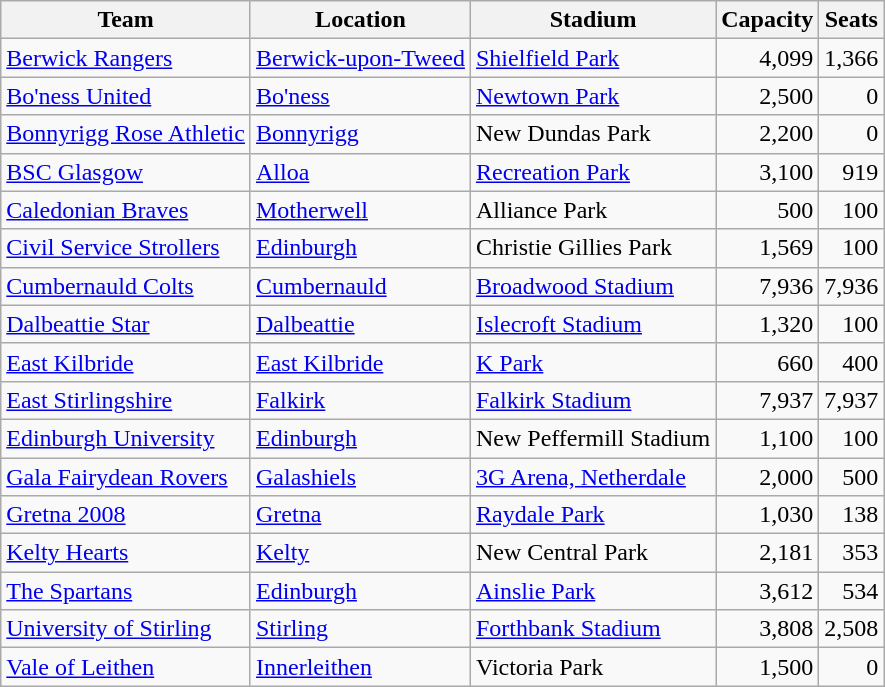<table class="wikitable sortable">
<tr>
<th>Team</th>
<th>Location</th>
<th>Stadium</th>
<th data-sort-type="number">Capacity</th>
<th data-sort-type="number">Seats</th>
</tr>
<tr>
<td><a href='#'>Berwick Rangers</a></td>
<td><a href='#'>Berwick-upon-Tweed</a></td>
<td><a href='#'>Shielfield Park</a></td>
<td align=right>4,099</td>
<td align=right>1,366</td>
</tr>
<tr>
<td><a href='#'>Bo'ness United</a></td>
<td><a href='#'>Bo'ness</a></td>
<td><a href='#'>Newtown Park</a></td>
<td align=right>2,500</td>
<td align=right>0</td>
</tr>
<tr>
<td><a href='#'>Bonnyrigg Rose Athletic</a></td>
<td><a href='#'>Bonnyrigg</a></td>
<td>New Dundas Park</td>
<td align=right>2,200</td>
<td align=right>0</td>
</tr>
<tr>
<td><a href='#'>BSC Glasgow</a></td>
<td><a href='#'>Alloa</a></td>
<td><a href='#'>Recreation Park</a></td>
<td align=right>3,100</td>
<td align=right>919</td>
</tr>
<tr>
<td><a href='#'>Caledonian Braves</a></td>
<td><a href='#'>Motherwell</a></td>
<td>Alliance Park</td>
<td align=right>500</td>
<td align=right>100</td>
</tr>
<tr>
<td><a href='#'>Civil Service Strollers</a></td>
<td><a href='#'>Edinburgh</a></td>
<td>Christie Gillies Park</td>
<td align=right>1,569</td>
<td align=right>100</td>
</tr>
<tr>
<td><a href='#'>Cumbernauld Colts</a></td>
<td><a href='#'>Cumbernauld</a></td>
<td><a href='#'>Broadwood Stadium</a></td>
<td align=right>7,936</td>
<td align=right>7,936</td>
</tr>
<tr>
<td><a href='#'>Dalbeattie Star</a></td>
<td><a href='#'>Dalbeattie</a></td>
<td><a href='#'>Islecroft Stadium</a></td>
<td align=right>1,320</td>
<td align=right>100</td>
</tr>
<tr>
<td><a href='#'>East Kilbride</a></td>
<td><a href='#'>East Kilbride</a></td>
<td><a href='#'>K Park</a></td>
<td align=right>660</td>
<td align=right>400</td>
</tr>
<tr>
<td><a href='#'>East Stirlingshire</a></td>
<td><a href='#'>Falkirk</a></td>
<td><a href='#'>Falkirk Stadium</a></td>
<td align=right>7,937</td>
<td align=right>7,937</td>
</tr>
<tr>
<td><a href='#'>Edinburgh University</a></td>
<td><a href='#'>Edinburgh</a></td>
<td>New Peffermill Stadium</td>
<td align=right>1,100</td>
<td align=right>100</td>
</tr>
<tr>
<td><a href='#'>Gala Fairydean Rovers</a></td>
<td><a href='#'>Galashiels</a></td>
<td><a href='#'>3G Arena, Netherdale</a></td>
<td align=right>2,000</td>
<td align=right>500</td>
</tr>
<tr>
<td><a href='#'>Gretna 2008</a></td>
<td><a href='#'>Gretna</a></td>
<td><a href='#'>Raydale Park</a></td>
<td align=right>1,030</td>
<td align=right>138</td>
</tr>
<tr>
<td><a href='#'>Kelty Hearts</a></td>
<td><a href='#'>Kelty</a></td>
<td>New Central Park</td>
<td align=right>2,181</td>
<td align=right>353</td>
</tr>
<tr>
<td><a href='#'>The Spartans</a></td>
<td><a href='#'>Edinburgh</a></td>
<td><a href='#'>Ainslie Park</a></td>
<td align=right>3,612</td>
<td align=right>534</td>
</tr>
<tr>
<td><a href='#'>University of Stirling</a></td>
<td><a href='#'>Stirling</a></td>
<td><a href='#'>Forthbank Stadium</a></td>
<td align=right>3,808</td>
<td align=right>2,508</td>
</tr>
<tr>
<td><a href='#'>Vale of Leithen</a></td>
<td><a href='#'>Innerleithen</a></td>
<td>Victoria Park</td>
<td align=right>1,500</td>
<td align=right>0</td>
</tr>
</table>
